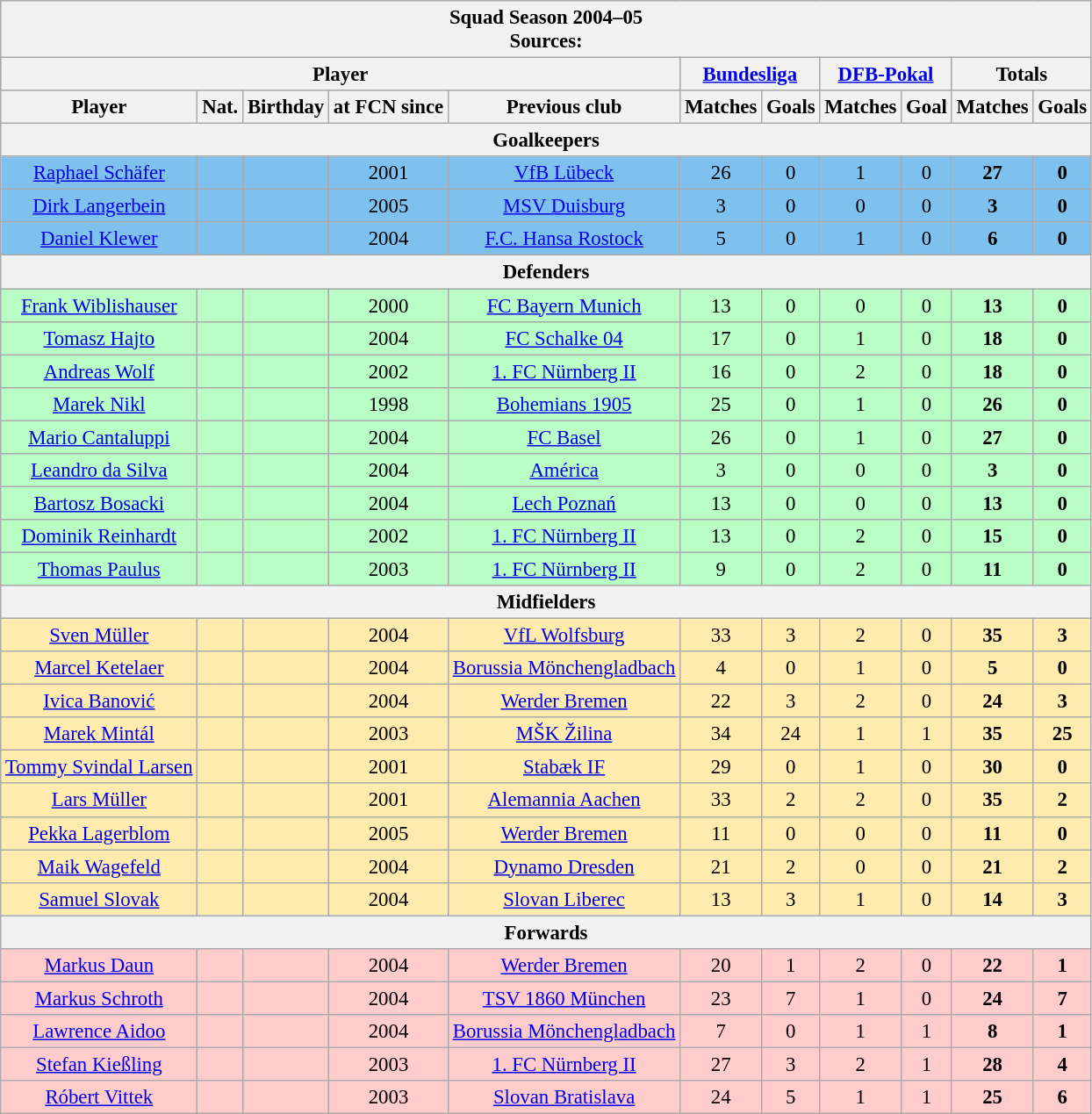<table class="wikitable" style="font-size:95%">
<tr style="text-align:center; background:#dcdcdc;">
<th colspan="11">Squad Season 2004–05<br>Sources:</th>
</tr>
<tr style="text-align:center; background:#9c9c9c;">
<th colspan="5">Player</th>
<th colspan="2"><a href='#'>Bundesliga</a></th>
<th colspan="2"><a href='#'>DFB-Pokal</a></th>
<th colspan="2">Totals</th>
</tr>
<tr style="text-align:center; background:#dcdcdc;">
<th>Player</th>
<th>Nat.</th>
<th>Birthday</th>
<th>at FCN since</th>
<th>Previous club</th>
<th>Matches</th>
<th>Goals</th>
<th>Matches</th>
<th>Goal</th>
<th>Matches</th>
<th>Goals</th>
</tr>
<tr style="text-align:center; background:#dcdcdc;">
<th colspan="11">Goalkeepers</th>
</tr>
<tr style="text-align:center; background:#7ec0ee;">
<td><a href='#'>Raphael Schäfer</a></td>
<td></td>
<td></td>
<td>2001</td>
<td><a href='#'>VfB Lübeck</a></td>
<td>26</td>
<td>0</td>
<td>1</td>
<td>0</td>
<td><strong>27</strong></td>
<td><strong>0</strong></td>
</tr>
<tr style="text-align:center; background:#7ec0ee;">
<td><a href='#'>Dirk Langerbein</a></td>
<td></td>
<td></td>
<td>2005</td>
<td><a href='#'>MSV Duisburg</a></td>
<td>3</td>
<td>0</td>
<td>0</td>
<td>0</td>
<td><strong>3</strong></td>
<td><strong>0</strong></td>
</tr>
<tr style="text-align:center; background:#7ec0ee;">
<td><a href='#'>Daniel Klewer</a></td>
<td></td>
<td></td>
<td>2004</td>
<td><a href='#'>F.C. Hansa Rostock</a></td>
<td>5</td>
<td>0</td>
<td>1</td>
<td>0</td>
<td><strong>6</strong></td>
<td><strong>0</strong></td>
</tr>
<tr style="text-align:center; background:#dcdcdc;">
<th colspan="11">Defenders</th>
</tr>
<tr style="text-align:center; background:#b9ffc5;">
<td><a href='#'>Frank Wiblishauser</a></td>
<td></td>
<td></td>
<td>2000</td>
<td><a href='#'>FC Bayern Munich</a></td>
<td>13</td>
<td>0</td>
<td>0</td>
<td>0</td>
<td><strong>13</strong></td>
<td><strong>0</strong></td>
</tr>
<tr style="text-align:center; background:#b9ffc5;">
<td><a href='#'>Tomasz Hajto</a></td>
<td></td>
<td></td>
<td>2004</td>
<td><a href='#'>FC Schalke 04</a></td>
<td>17</td>
<td>0</td>
<td>1</td>
<td>0</td>
<td><strong>18</strong></td>
<td><strong>0</strong></td>
</tr>
<tr style="text-align:center; background:#b9ffc5;">
<td><a href='#'>Andreas Wolf</a></td>
<td></td>
<td></td>
<td>2002</td>
<td><a href='#'>1. FC Nürnberg II</a></td>
<td>16</td>
<td>0</td>
<td>2</td>
<td>0</td>
<td><strong>18</strong></td>
<td><strong>0</strong></td>
</tr>
<tr style="text-align:center; background:#b9ffc5;">
<td><a href='#'>Marek Nikl</a></td>
<td></td>
<td></td>
<td>1998</td>
<td><a href='#'>Bohemians 1905</a></td>
<td>25</td>
<td>0</td>
<td>1</td>
<td>0</td>
<td><strong>26</strong></td>
<td><strong>0</strong></td>
</tr>
<tr style="text-align:center; background:#b9ffc5;">
<td><a href='#'>Mario Cantaluppi</a></td>
<td></td>
<td></td>
<td>2004</td>
<td><a href='#'>FC Basel</a></td>
<td>26</td>
<td>0</td>
<td>1</td>
<td>0</td>
<td><strong>27</strong></td>
<td><strong>0</strong></td>
</tr>
<tr style="text-align:center; background:#b9ffc5;">
<td><a href='#'>Leandro da Silva</a></td>
<td></td>
<td></td>
<td>2004</td>
<td><a href='#'>América</a></td>
<td>3</td>
<td>0</td>
<td>0</td>
<td>0</td>
<td><strong>3</strong></td>
<td><strong>0</strong></td>
</tr>
<tr style="text-align:center; background:#b9ffc5;">
<td><a href='#'>Bartosz Bosacki</a></td>
<td></td>
<td></td>
<td>2004</td>
<td><a href='#'>Lech Poznań</a></td>
<td>13</td>
<td>0</td>
<td>0</td>
<td>0</td>
<td><strong>13</strong></td>
<td><strong>0</strong></td>
</tr>
<tr style="text-align:center; background:#b9ffc5;">
<td><a href='#'>Dominik Reinhardt</a></td>
<td></td>
<td></td>
<td>2002</td>
<td><a href='#'>1. FC Nürnberg II</a></td>
<td>13</td>
<td>0</td>
<td>2</td>
<td>0</td>
<td><strong>15</strong></td>
<td><strong>0</strong></td>
</tr>
<tr style="text-align:center; background:#b9ffc5;">
<td><a href='#'>Thomas Paulus</a></td>
<td></td>
<td></td>
<td>2003</td>
<td><a href='#'>1. FC Nürnberg II</a></td>
<td>9</td>
<td>0</td>
<td>2</td>
<td>0</td>
<td><strong>11</strong></td>
<td><strong>0</strong></td>
</tr>
<tr style="text-align:center; background:#dcdcdc;">
<th colspan="11">Midfielders</th>
</tr>
<tr style="text-align:center; background:#ffebad;">
<td><a href='#'>Sven Müller</a></td>
<td></td>
<td></td>
<td>2004</td>
<td><a href='#'>VfL Wolfsburg</a></td>
<td>33</td>
<td>3</td>
<td>2</td>
<td>0</td>
<td><strong>35</strong></td>
<td><strong>3</strong></td>
</tr>
<tr style="text-align:center; background:#ffebad;">
<td><a href='#'>Marcel Ketelaer</a></td>
<td></td>
<td></td>
<td>2004</td>
<td><a href='#'>Borussia Mönchengladbach</a></td>
<td>4</td>
<td>0</td>
<td>1</td>
<td>0</td>
<td><strong>5</strong></td>
<td><strong>0</strong></td>
</tr>
<tr style="text-align:center; background:#ffebad;">
<td><a href='#'>Ivica Banović</a></td>
<td></td>
<td></td>
<td>2004</td>
<td><a href='#'>Werder Bremen</a></td>
<td>22</td>
<td>3</td>
<td>2</td>
<td>0</td>
<td><strong>24</strong></td>
<td><strong>3</strong></td>
</tr>
<tr style="text-align:center; background:#ffebad;">
<td><a href='#'>Marek Mintál</a></td>
<td></td>
<td></td>
<td>2003</td>
<td><a href='#'>MŠK Žilina</a></td>
<td>34</td>
<td>24</td>
<td>1</td>
<td>1</td>
<td><strong>35</strong></td>
<td><strong>25</strong></td>
</tr>
<tr style="text-align:center; background:#ffebad;">
<td><a href='#'>Tommy Svindal Larsen</a></td>
<td></td>
<td></td>
<td>2001</td>
<td><a href='#'>Stabæk IF</a></td>
<td>29</td>
<td>0</td>
<td>1</td>
<td>0</td>
<td><strong>30</strong></td>
<td><strong>0</strong></td>
</tr>
<tr style="text-align:center; background:#ffebad;">
<td><a href='#'>Lars Müller</a></td>
<td></td>
<td></td>
<td>2001</td>
<td><a href='#'>Alemannia Aachen</a></td>
<td>33</td>
<td>2</td>
<td>2</td>
<td>0</td>
<td><strong>35</strong></td>
<td><strong>2</strong></td>
</tr>
<tr style="text-align:center; background:#ffebad;">
<td><a href='#'>Pekka Lagerblom</a></td>
<td></td>
<td></td>
<td>2005</td>
<td><a href='#'>Werder Bremen</a></td>
<td>11</td>
<td>0</td>
<td>0</td>
<td>0</td>
<td><strong>11</strong></td>
<td><strong>0</strong></td>
</tr>
<tr style="text-align:center; background:#ffebad;">
<td><a href='#'>Maik Wagefeld</a></td>
<td></td>
<td></td>
<td>2004</td>
<td><a href='#'>Dynamo Dresden</a></td>
<td>21</td>
<td>2</td>
<td>0</td>
<td>0</td>
<td><strong>21</strong></td>
<td><strong>2</strong></td>
</tr>
<tr style="text-align:center; background:#ffebad;">
<td><a href='#'>Samuel Slovak</a></td>
<td></td>
<td></td>
<td>2004</td>
<td><a href='#'>Slovan Liberec</a></td>
<td>13</td>
<td>3</td>
<td>1</td>
<td>0</td>
<td><strong>14</strong></td>
<td><strong>3</strong></td>
</tr>
<tr style="text-align:center; background:#dcdcdc;">
<th colspan="11">Forwards</th>
</tr>
<tr style="text-align:center; background:#ffcbcb;">
<td><a href='#'>Markus Daun</a></td>
<td></td>
<td></td>
<td>2004</td>
<td><a href='#'>Werder Bremen</a></td>
<td>20</td>
<td>1</td>
<td>2</td>
<td>0</td>
<td><strong>22</strong></td>
<td><strong>1</strong></td>
</tr>
<tr style="text-align:center; background:#ffcbcb;">
<td><a href='#'>Markus Schroth</a></td>
<td></td>
<td></td>
<td>2004</td>
<td><a href='#'>TSV 1860 München</a></td>
<td>23</td>
<td>7</td>
<td>1</td>
<td>0</td>
<td><strong>24</strong></td>
<td><strong>7</strong></td>
</tr>
<tr style="text-align:center; background:#ffcbcb;">
<td><a href='#'>Lawrence Aidoo</a></td>
<td></td>
<td></td>
<td>2004</td>
<td><a href='#'>Borussia Mönchengladbach</a></td>
<td>7</td>
<td>0</td>
<td>1</td>
<td>1</td>
<td><strong>8</strong></td>
<td><strong>1</strong></td>
</tr>
<tr style="text-align:center; background:#ffcbcb;">
<td><a href='#'>Stefan Kießling</a></td>
<td></td>
<td></td>
<td>2003</td>
<td><a href='#'>1. FC Nürnberg II</a></td>
<td>27</td>
<td>3</td>
<td>2</td>
<td>1</td>
<td><strong>28</strong></td>
<td><strong>4</strong></td>
</tr>
<tr style="text-align:center; background:#ffcbcb;">
<td><a href='#'>Róbert Vittek</a></td>
<td></td>
<td></td>
<td>2003</td>
<td><a href='#'>Slovan Bratislava</a></td>
<td>24</td>
<td>5</td>
<td>1</td>
<td>1</td>
<td><strong>25</strong></td>
<td><strong>6</strong></td>
</tr>
</table>
